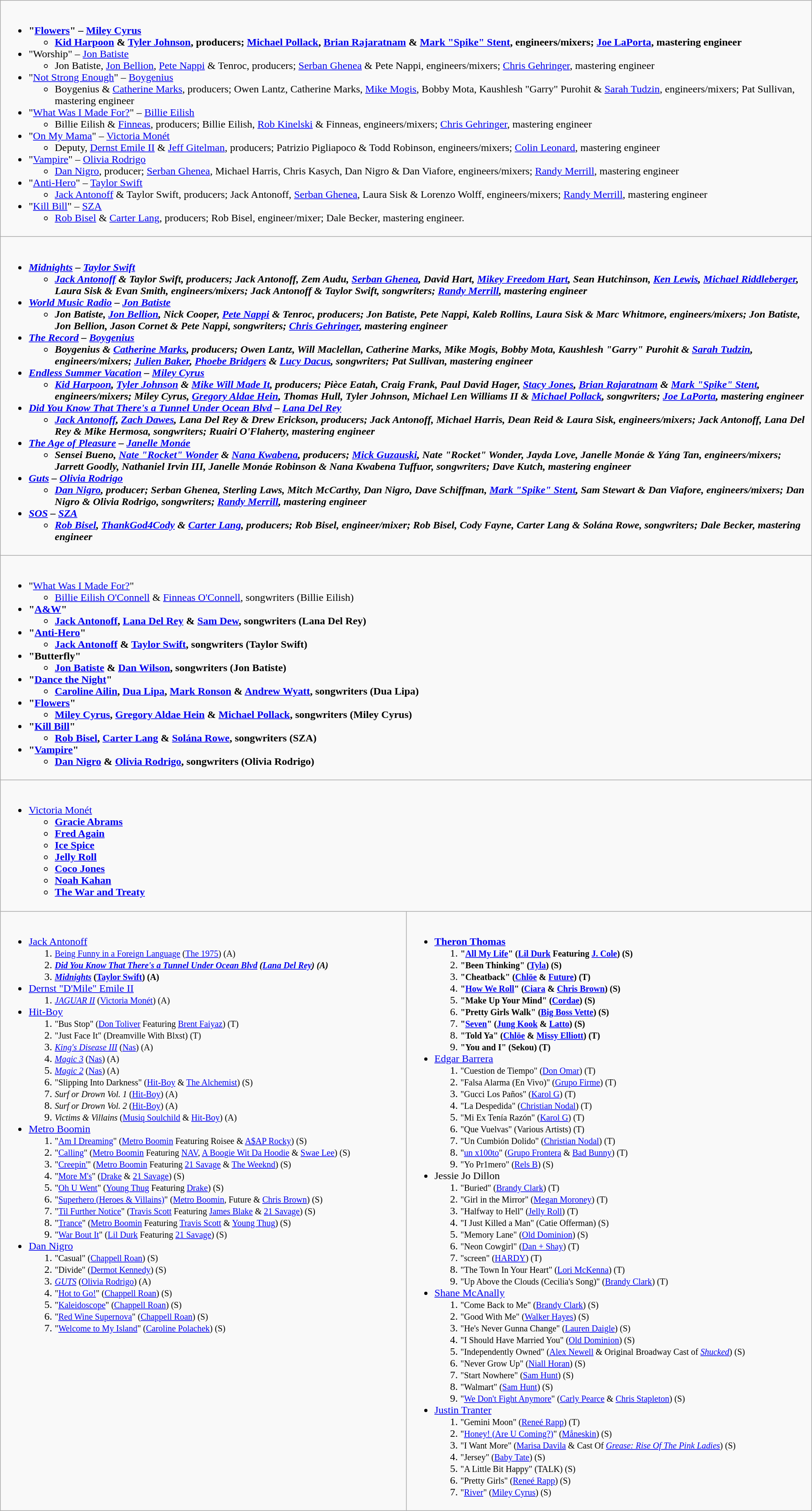<table class="wikitable">
<tr>
<td style="vertical-align:top;" colspan="2" width="50%"><br><ul><li><strong>"<a href='#'>Flowers</a>" – <a href='#'>Miley Cyrus</a></strong><ul><li><strong><a href='#'>Kid Harpoon</a> & <a href='#'>Tyler Johnson</a>, producers; <a href='#'>Michael Pollack</a>, <a href='#'>Brian Rajaratnam</a> & <a href='#'>Mark "Spike" Stent</a>, engineers/mixers; <a href='#'>Joe LaPorta</a>, mastering engineer</strong></li></ul></li><li>"Worship" – <a href='#'>Jon Batiste</a><ul><li>Jon Batiste, <a href='#'>Jon Bellion</a>, <a href='#'>Pete Nappi</a> & Tenroc, producers; <a href='#'>Serban Ghenea</a> & Pete Nappi, engineers/mixers; <a href='#'>Chris Gehringer</a>, mastering engineer</li></ul></li><li>"<a href='#'>Not Strong Enough</a>" – <a href='#'>Boygenius</a><ul><li>Boygenius & <a href='#'>Catherine Marks</a>, producers; Owen Lantz, Catherine Marks, <a href='#'>Mike Mogis</a>, Bobby Mota, Kaushlesh "Garry" Purohit & <a href='#'>Sarah Tudzin</a>, engineers/mixers; Pat Sullivan, mastering engineer</li></ul></li><li>"<a href='#'>What Was I Made For?</a>" – <a href='#'>Billie Eilish</a><ul><li>Billie Eilish & <a href='#'>Finneas</a>, producers; Billie Eilish, <a href='#'>Rob Kinelski</a> & Finneas, engineers/mixers; <a href='#'>Chris Gehringer</a>, mastering engineer</li></ul></li><li>"<a href='#'>On My Mama</a>" – <a href='#'>Victoria Monét</a><ul><li>Deputy, <a href='#'>Dernst Emile II</a> & <a href='#'>Jeff Gitelman</a>, producers; Patrizio Pigliapoco & Todd Robinson, engineers/mixers; <a href='#'>Colin Leonard</a>, mastering engineer</li></ul></li><li>"<a href='#'>Vampire</a>" – <a href='#'>Olivia Rodrigo</a><ul><li><a href='#'>Dan Nigro</a>, producer; <a href='#'>Serban Ghenea</a>, Michael Harris, Chris Kasych, Dan Nigro & Dan Viafore, engineers/mixers; <a href='#'>Randy Merrill</a>, mastering engineer</li></ul></li><li>"<a href='#'>Anti-Hero</a>" – <a href='#'>Taylor Swift</a><ul><li><a href='#'>Jack Antonoff</a> & Taylor Swift, producers; Jack Antonoff, <a href='#'>Serban Ghenea</a>, Laura Sisk & Lorenzo Wolff, engineers/mixers; <a href='#'>Randy Merrill</a>, mastering engineer</li></ul></li><li>"<a href='#'>Kill Bill</a>" – <a href='#'>SZA</a><ul><li><a href='#'>Rob Bisel</a> & <a href='#'>Carter Lang</a>, producers; Rob Bisel, engineer/mixer; Dale Becker, mastering engineer.</li></ul></li></ul></td>
</tr>
<tr>
<td style="vertical-align:top;" colspan="2" width="50%"><br><ul><li><strong><em><a href='#'>Midnights</a><em> – <a href='#'>Taylor Swift</a><strong><ul><li></strong><a href='#'>Jack Antonoff</a> & Taylor Swift, producers; Jack Antonoff, Zem Audu, <a href='#'>Serban Ghenea</a>, David Hart, <a href='#'>Mikey Freedom Hart</a>, Sean Hutchinson, <a href='#'>Ken Lewis</a>, <a href='#'>Michael Riddleberger</a>, Laura Sisk & Evan Smith, engineers/mixers; Jack Antonoff & Taylor Swift, songwriters; <a href='#'>Randy Merrill</a>, mastering engineer<strong></li></ul></li><li></em><a href='#'>World Music Radio</a><em> – <a href='#'>Jon Batiste</a><ul><li>Jon Batiste, <a href='#'>Jon Bellion</a>, Nick Cooper, <a href='#'>Pete Nappi</a> & Tenroc, producers; Jon Batiste, Pete Nappi, Kaleb Rollins, Laura Sisk & Marc Whitmore, engineers/mixers; Jon Batiste, Jon Bellion, Jason Cornet & Pete Nappi, songwriters; <a href='#'>Chris Gehringer</a>, mastering engineer</li></ul></li><li></em><a href='#'>The Record</a><em> – <a href='#'>Boygenius</a><ul><li>Boygenius & <a href='#'>Catherine Marks</a>, producers; Owen Lantz, Will Maclellan, Catherine Marks, Mike Mogis, Bobby Mota, Kaushlesh "Garry" Purohit & <a href='#'>Sarah Tudzin</a>, engineers/mixers; <a href='#'>Julien Baker</a>, <a href='#'>Phoebe Bridgers</a> & <a href='#'>Lucy Dacus</a>, songwriters; Pat Sullivan, mastering engineer</li></ul></li><li></em><a href='#'>Endless Summer Vacation</a><em> – <a href='#'>Miley Cyrus</a><ul><li><a href='#'>Kid Harpoon</a>, <a href='#'>Tyler Johnson</a> & <a href='#'>Mike Will Made It</a>, producers; Pièce Eatah, Craig Frank, Paul David Hager, <a href='#'>Stacy Jones</a>, <a href='#'>Brian Rajaratnam</a> & <a href='#'>Mark "Spike" Stent</a>, engineers/mixers; Miley Cyrus, <a href='#'>Gregory Aldae Hein</a>, Thomas Hull, Tyler Johnson, Michael Len Williams II & <a href='#'>Michael Pollack</a>, songwriters; <a href='#'>Joe LaPorta</a>, mastering engineer</li></ul></li><li></em><a href='#'>Did You Know That There's a Tunnel Under Ocean Blvd</a><em> – <a href='#'>Lana Del Rey</a><ul><li><a href='#'>Jack Antonoff</a>, <a href='#'>Zach Dawes</a>, Lana Del Rey & Drew Erickson, producers; Jack Antonoff, Michael Harris, Dean Reid & Laura Sisk, engineers/mixers; Jack Antonoff, Lana Del Rey & Mike Hermosa, songwriters; Ruairi O'Flaherty, mastering engineer</li></ul></li><li></em><a href='#'>The Age of Pleasure</a><em> – <a href='#'>Janelle Monáe</a><ul><li>Sensei Bueno, <a href='#'>Nate "Rocket" Wonder</a> & <a href='#'>Nana Kwabena</a>, producers; <a href='#'>Mick Guzauski</a>, Nate "Rocket" Wonder, Jayda Love, Janelle Monáe & Yáng Tan, engineers/mixers; Jarrett Goodly, Nathaniel Irvin III, Janelle Monáe Robinson & Nana Kwabena Tuffuor, songwriters; Dave Kutch, mastering engineer</li></ul></li><li></em><a href='#'>Guts</a><em> – <a href='#'>Olivia Rodrigo</a><ul><li><a href='#'>Dan Nigro</a>, producer; Serban Ghenea, Sterling Laws, Mitch McCarthy, Dan Nigro, Dave Schiffman, <a href='#'>Mark "Spike" Stent</a>, Sam Stewart & Dan Viafore, engineers/mixers; Dan Nigro & Olivia Rodrigo, songwriters; <a href='#'>Randy Merrill</a>, mastering engineer</li></ul></li><li></em><a href='#'>SOS</a><em> – <a href='#'>SZA</a><ul><li><a href='#'>Rob Bisel</a>, <a href='#'>ThankGod4Cody</a> & <a href='#'>Carter Lang</a>, producers; Rob Bisel, engineer/mixer; Rob Bisel, Cody Fayne, Carter Lang & Solána Rowe, songwriters; Dale Becker, mastering engineer</li></ul></li></ul></td>
</tr>
<tr>
<td style="vertical-align:top;" colspan="2" width="50%"><br><ul><li></strong>"<a href='#'>What Was I Made For?</a>"<strong><ul><li></strong><a href='#'>Billie Eilish O'Connell</a> & <a href='#'>Finneas O'Connell</a>, songwriters (Billie Eilish)<strong></li></ul></li><li>"<a href='#'>A&W</a>"<ul><li><a href='#'>Jack Antonoff</a>, <a href='#'>Lana Del Rey</a> & <a href='#'>Sam Dew</a>, songwriters (Lana Del Rey)</li></ul></li><li>"<a href='#'>Anti-Hero</a>"<ul><li><a href='#'>Jack Antonoff</a> & <a href='#'>Taylor Swift</a>, songwriters (Taylor Swift)</li></ul></li><li>"Butterfly"<ul><li><a href='#'>Jon Batiste</a> & <a href='#'>Dan Wilson</a>, songwriters (Jon Batiste)</li></ul></li><li>"<a href='#'>Dance the Night</a>"<ul><li><a href='#'>Caroline Ailin</a>, <a href='#'>Dua Lipa</a>, <a href='#'>Mark Ronson</a> & <a href='#'>Andrew Wyatt</a>, songwriters (Dua Lipa)</li></ul></li><li>"<a href='#'>Flowers</a>"<ul><li><a href='#'>Miley Cyrus</a>, <a href='#'>Gregory Aldae Hein</a> & <a href='#'>Michael Pollack</a>, songwriters (Miley Cyrus)</li></ul></li><li>"<a href='#'>Kill Bill</a>"<ul><li><a href='#'>Rob Bisel</a>, <a href='#'>Carter Lang</a> & <a href='#'>Solána Rowe</a>, songwriters (SZA)</li></ul></li><li>"<a href='#'>Vampire</a>"<ul><li><a href='#'>Dan Nigro</a> & <a href='#'>Olivia Rodrigo</a>, songwriters (Olivia Rodrigo)</li></ul></li></ul></td>
</tr>
<tr>
<td style="vertical-align:top;" colspan="2" width="50%"><br><ul><li></strong><a href='#'>Victoria Monét</a><strong><ul><li><a href='#'>Gracie Abrams</a></li><li><a href='#'>Fred Again</a></li><li><a href='#'>Ice Spice</a></li><li><a href='#'>Jelly Roll</a></li><li><a href='#'>Coco Jones</a></li><li><a href='#'>Noah Kahan</a></li><li><a href='#'>The War and Treaty</a></li></ul></li></ul></td>
</tr>
<tr>
<td style="vertical-align:top;" width="50%"><br><ul><li></strong><a href='#'>Jack Antonoff</a><strong><ol><li><small></em></strong><a href='#'>Being Funny in a Foreign Language</a></em> (<a href='#'>The 1975</a>) (A)</strong></small></li><li><small><strong><em><a href='#'>Did You Know That There's a Tunnel Under Ocean Blvd</a><em> (<a href='#'>Lana Del Rey</a>) (A)<strong></small></li><li><small></em></strong><a href='#'>Midnights</a></em> (<a href='#'>Taylor Swift</a>) (A)</strong></small></li></ol></li><li><a href='#'>Dernst "D'Mile" Emile II</a><ol><li><small><em><a href='#'>JAGUAR II</a></em> (<a href='#'>Victoria Monét</a>) (A)</small></li></ol></li><li><a href='#'>Hit-Boy</a><ol><li><small>"Bus Stop" (<a href='#'>Don Toliver</a> Featuring <a href='#'>Brent Faiyaz</a>) (T)</small></li><li><small>"Just Face It" (Dreamville With Blxst) (T)</small></li><li><small><em><a href='#'>King's Disease III</a></em> (<a href='#'>Nas</a>) (A)</small></li><li><small><em><a href='#'>Magic 3</a></em> (<a href='#'>Nas</a>) (A)</small></li><li><small><em><a href='#'>Magic 2</a></em> (<a href='#'>Nas</a>) (A)</small></li><li><small>"Slipping Into Darkness" (<a href='#'>Hit-Boy</a> & <a href='#'>The Alchemist</a>) (S)</small></li><li><small><em>Surf or Drown Vol. 1</em> (<a href='#'>Hit-Boy</a>) (A)</small></li><li><small><em>Surf or Drown Vol. 2</em> (<a href='#'>Hit-Boy</a>) (A)</small></li><li><small><em>Victims & Villains</em> (<a href='#'>Musiq Soulchild</a> & <a href='#'>Hit-Boy</a>) (A)</small></li></ol></li><li><a href='#'>Metro Boomin</a><ol><li><small>"<a href='#'>Am I Dreaming</a>" (<a href='#'>Metro Boomin</a> Featuring Roisee & <a href='#'>A$AP Rocky</a>) (S)</small></li><li><small>"<a href='#'>Calling</a>" (<a href='#'>Metro Boomin</a> Featuring <a href='#'>NAV</a>, <a href='#'>A Boogie Wit Da Hoodie</a> & <a href='#'>Swae Lee</a>) (S)</small></li><li><small>"<a href='#'>Creepin'</a>" (<a href='#'>Metro Boomin</a> Featuring <a href='#'>21 Savage</a> & <a href='#'>The Weeknd</a>) (S)</small></li><li><small>"<a href='#'>More M's</a>" (<a href='#'>Drake</a> & <a href='#'>21 Savage</a>) (S)</small></li><li><small>"<a href='#'>Oh U Went</a>" (<a href='#'>Young Thug</a> Featuring <a href='#'>Drake</a>) (S)</small></li><li><small>"<a href='#'>Superhero (Heroes & Villains)</a>" (<a href='#'>Metro Boomin</a>, Future & <a href='#'>Chris Brown</a>) (S)</small></li><li><small>"<a href='#'>Til Further Notice</a>" (<a href='#'>Travis Scott</a> Featuring <a href='#'>James Blake</a> & <a href='#'>21 Savage</a>) (S)</small></li><li><small>"<a href='#'>Trance</a>" (<a href='#'>Metro Boomin</a> Featuring <a href='#'>Travis Scott</a> & <a href='#'>Young Thug</a>) (S)</small></li><li><small>"<a href='#'>War Bout It</a>" (<a href='#'>Lil Durk</a> Featuring <a href='#'>21 Savage</a>) (S)</small></li></ol></li><li><a href='#'>Dan Nigro</a><ol><li><small>"Casual" (<a href='#'>Chappell Roan</a>) (S)</small></li><li><small>"Divide" (<a href='#'>Dermot Kennedy</a>) (S)</small></li><li><small><a href='#'><em>GUTS</em></a> (<a href='#'>Olivia Rodrigo</a>) (A)</small></li><li><small>"<a href='#'>Hot to Go!</a>" (<a href='#'>Chappell Roan</a>) (S)</small></li><li><small>"<a href='#'>Kaleidoscope</a>" (<a href='#'>Chappell Roan</a>) (S)</small></li><li><small>"<a href='#'>Red Wine Supernova</a>" (<a href='#'>Chappell Roan</a>) (S)</small></li><li><small>"<a href='#'>Welcome to My Island</a>" (<a href='#'>Caroline Polachek</a>) (S)</small></li></ol></li></ul></td>
<td style="vertical-align:top;" width="50%"><br><ul><li><strong><a href='#'>Theron Thomas</a></strong><ol><li><small><strong>"<a href='#'>All My Life</a>" (<a href='#'>Lil Durk</a> Featuring <a href='#'>J. Cole</a>) (S)</strong></small></li><li><small><strong>"Been Thinking" (<a href='#'>Tyla</a>) (S)</strong></small></li><li><small><strong>"Cheatback" (<a href='#'>Chlöe</a> & <a href='#'>Future</a>) (T)</strong></small></li><li><small><strong>"<a href='#'>How We Roll</a>" (<a href='#'>Ciara</a> & <a href='#'>Chris Brown</a>) (S)</strong></small></li><li><small><strong>"Make Up Your Mind" (<a href='#'>Cordae</a>) (S)</strong></small></li><li><small><strong>"Pretty Girls Walk" (<a href='#'>Big Boss Vette</a>) (S)</strong></small></li><li><small><strong>"<a href='#'>Seven</a>" (<a href='#'>Jung Kook</a> & <a href='#'>Latto</a>) (S)</strong></small></li><li><small><strong>"Told Ya" (<a href='#'>Chlöe</a> & <a href='#'>Missy Elliott</a>) (T)</strong></small></li><li><small><strong>"You and I" (Sekou) (T)</strong></small></li></ol></li><li><a href='#'>Edgar Barrera</a><ol><li><small>"Cuestion de Tiempo" (<a href='#'>Don Omar</a>) (T)</small></li><li><small>"Falsa Alarma (En Vivo)" (<a href='#'>Grupo Firme</a>) (T)</small></li><li><small>"Gucci Los Paños" (<a href='#'>Karol G</a>) (T)</small></li><li><small>"La Despedida" (<a href='#'>Christian Nodal</a>) (T)</small></li><li><small>"Mi Ex Tenía Razón" (<a href='#'>Karol G</a>) (T)</small></li><li><small>"Que Vuelvas" (Various Artists) (T)</small></li><li><small>"Un Cumbión Dolido" (<a href='#'>Christian Nodal</a>) (T)</small></li><li><small>"<a href='#'>un x100to</a>" (<a href='#'>Grupo Frontera</a> & <a href='#'>Bad Bunny</a>) (T)</small></li><li><small>"Yo Pr1mero" (<a href='#'>Rels B</a>) (S)</small></li></ol></li><li>Jessie Jo Dillon<ol><li><small>"Buried" (<a href='#'>Brandy Clark</a>) (T)</small></li><li><small>"Girl in the Mirror" (<a href='#'>Megan Moroney</a>) (T)</small></li><li><small>"Halfway to Hell" (<a href='#'>Jelly Roll</a>) (T)</small></li><li><small>"I Just Killed a Man" (Catie Offerman) (S)</small></li><li><small>"Memory Lane" (<a href='#'>Old Dominion</a>) (S)</small></li><li><small>"Neon Cowgirl" (<a href='#'>Dan + Shay</a>) (T)</small></li><li><small>"screen" (<a href='#'>HARDY</a>) (T)</small></li><li><small>"The Town In Your Heart" (<a href='#'>Lori McKenna</a>) (T)</small></li><li><small>"Up Above the Clouds (Cecilia's Song)" (<a href='#'>Brandy Clark</a>) (T)</small></li></ol></li><li><a href='#'>Shane McAnally</a><ol><li><small>"Come Back to Me" (<a href='#'>Brandy Clark</a>) (S)</small></li><li><small>"Good With Me" (<a href='#'>Walker Hayes</a>) (S)</small></li><li><small>"He's Never Gunna Change" (<a href='#'>Lauren Daigle</a>) (S)</small></li><li><small>"I Should Have Married You" (<a href='#'>Old Dominion</a>) (S)</small></li><li><small>"Independently Owned" (<a href='#'>Alex Newell</a> & Original Broadway Cast of <em><a href='#'>Shucked</a></em>) (S)</small></li><li><small>"Never Grow Up" (<a href='#'>Niall Horan</a>) (S)</small></li><li><small>"Start Nowhere" (<a href='#'>Sam Hunt</a>) (S)</small></li><li><small>"Walmart" (<a href='#'>Sam Hunt</a>) (S)</small></li><li><small>"<a href='#'>We Don't Fight Anymore</a>" (<a href='#'>Carly Pearce</a> & <a href='#'>Chris Stapleton</a>) (S)</small></li></ol></li><li><a href='#'>Justin Tranter</a><ol><li><small>"Gemini Moon" (<a href='#'>Reneé Rapp</a>) (T)</small></li><li><small>"<a href='#'>Honey! (Are U Coming?)</a>" (<a href='#'>Måneskin</a>) (S)</small></li><li><small>"I Want More" (<a href='#'>Marisa Davila</a> & Cast Of <a href='#'><em>Grease: Rise Of The Pink Ladies</em></a>) (S)</small></li><li><small>"Jersey" (<a href='#'>Baby Tate</a>) (S)</small></li><li><small>"A Little Bit Happy" (TALK) (S)</small></li><li><small>"Pretty Girls" (<a href='#'>Reneé Rapp</a>) (S)</small></li><li><small>"<a href='#'>River</a>" (<a href='#'>Miley Cyrus</a>) (S)</small></li></ol></li></ul></td>
</tr>
</table>
